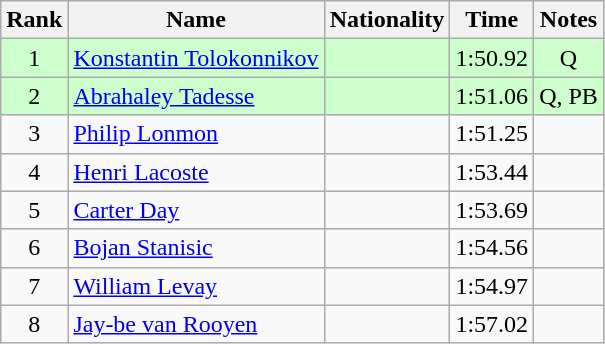<table class="wikitable sortable" style="text-align:center">
<tr>
<th>Rank</th>
<th>Name</th>
<th>Nationality</th>
<th>Time</th>
<th>Notes</th>
</tr>
<tr bgcolor=ccffcc>
<td>1</td>
<td align=left><a href='#'>Konstantin Tolokonnikov</a></td>
<td align=left></td>
<td>1:50.92</td>
<td>Q</td>
</tr>
<tr bgcolor=ccffcc>
<td>2</td>
<td align=left><a href='#'>Abrahaley Tadesse</a></td>
<td align=left></td>
<td>1:51.06</td>
<td>Q, PB</td>
</tr>
<tr>
<td>3</td>
<td align=left><a href='#'>Philip Lonmon</a></td>
<td align=left></td>
<td>1:51.25</td>
<td></td>
</tr>
<tr>
<td>4</td>
<td align=left><a href='#'>Henri Lacoste</a></td>
<td align=left></td>
<td>1:53.44</td>
<td></td>
</tr>
<tr>
<td>5</td>
<td align=left><a href='#'>Carter Day</a></td>
<td align=left></td>
<td>1:53.69</td>
<td></td>
</tr>
<tr>
<td>6</td>
<td align=left><a href='#'>Bojan Stanisic</a></td>
<td align=left></td>
<td>1:54.56</td>
<td></td>
</tr>
<tr>
<td>7</td>
<td align=left><a href='#'>William Levay</a></td>
<td align=left></td>
<td>1:54.97</td>
<td></td>
</tr>
<tr>
<td>8</td>
<td align=left><a href='#'>Jay-be van Rooyen</a></td>
<td align=left></td>
<td>1:57.02</td>
<td></td>
</tr>
</table>
